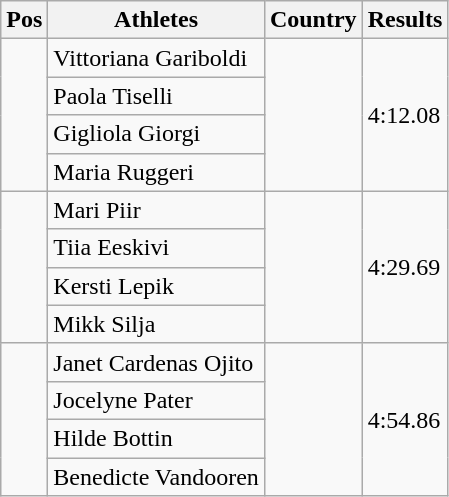<table class="wikitable">
<tr>
<th>Pos</th>
<th>Athletes</th>
<th>Country</th>
<th>Results</th>
</tr>
<tr>
<td rowspan="4"></td>
<td>Vittoriana Gariboldi</td>
<td rowspan="4"></td>
<td rowspan="4">4:12.08</td>
</tr>
<tr>
<td>Paola Tiselli</td>
</tr>
<tr>
<td>Gigliola Giorgi</td>
</tr>
<tr>
<td>Maria Ruggeri</td>
</tr>
<tr>
<td rowspan="4"></td>
<td>Mari Piir</td>
<td rowspan="4"></td>
<td rowspan="4">4:29.69</td>
</tr>
<tr>
<td>Tiia Eeskivi</td>
</tr>
<tr>
<td>Kersti Lepik</td>
</tr>
<tr>
<td>Mikk Silja</td>
</tr>
<tr>
<td rowspan="4"></td>
<td>Janet Cardenas Ojito</td>
<td rowspan="4"></td>
<td rowspan="4">4:54.86</td>
</tr>
<tr>
<td>Jocelyne Pater</td>
</tr>
<tr>
<td>Hilde Bottin</td>
</tr>
<tr>
<td>Benedicte Vandooren</td>
</tr>
</table>
